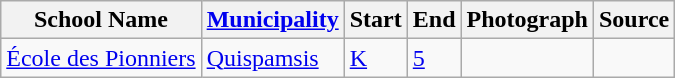<table class="wikitable sortable">
<tr>
<th>School Name</th>
<th><a href='#'>Municipality</a></th>
<th>Start</th>
<th>End</th>
<th>Photograph</th>
<th>Source</th>
</tr>
<tr>
<td><a href='#'>École des Pionniers</a></td>
<td><a href='#'>Quispamsis</a></td>
<td><a href='#'>K</a></td>
<td><a href='#'>5</a></td>
<td></td>
<td></td>
</tr>
</table>
